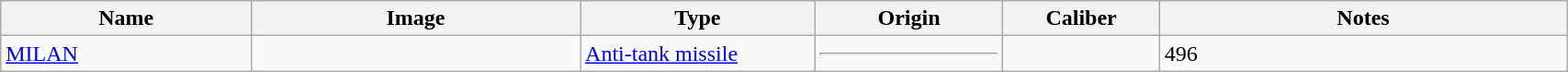<table class="wikitable" style="width:90%;">
<tr>
<th width=16%>Name</th>
<th width=21%>Image</th>
<th width=15%>Type</th>
<th width=12%>Origin</th>
<th width=10%>Caliber</th>
<th width=26%>Notes</th>
</tr>
<tr>
<td><a href='#'>MILAN</a></td>
<td></td>
<td><a href='#'>Anti-tank missile</a></td>
<td><hr></td>
<td></td>
<td>496</td>
</tr>
</table>
